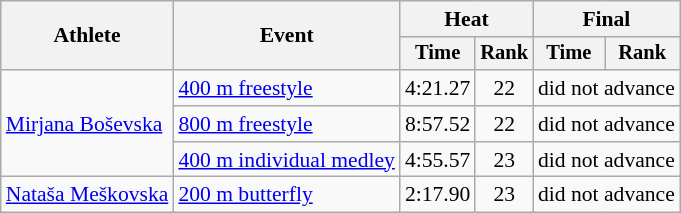<table class=wikitable style="font-size:90%">
<tr>
<th rowspan="2">Athlete</th>
<th rowspan="2">Event</th>
<th colspan="2">Heat</th>
<th colspan="2">Final</th>
</tr>
<tr style="font-size:95%">
<th>Time</th>
<th>Rank</th>
<th>Time</th>
<th>Rank</th>
</tr>
<tr align=center>
<td align=left rowspan=3><a href='#'>Mirjana Boševska</a></td>
<td align=left><a href='#'>400 m freestyle</a></td>
<td>4:21.27</td>
<td>22</td>
<td colspan=2>did not advance</td>
</tr>
<tr align=center>
<td align=left><a href='#'>800 m freestyle</a></td>
<td>8:57.52</td>
<td>22</td>
<td colspan=2>did not advance</td>
</tr>
<tr align=center>
<td align=left><a href='#'>400 m individual medley</a></td>
<td>4:55.57</td>
<td>23</td>
<td colspan=2>did not advance</td>
</tr>
<tr align=center>
<td align=left><a href='#'>Nataša Meškovska</a></td>
<td align=left><a href='#'>200 m butterfly</a></td>
<td>2:17.90</td>
<td>23</td>
<td colspan=2>did not advance</td>
</tr>
</table>
